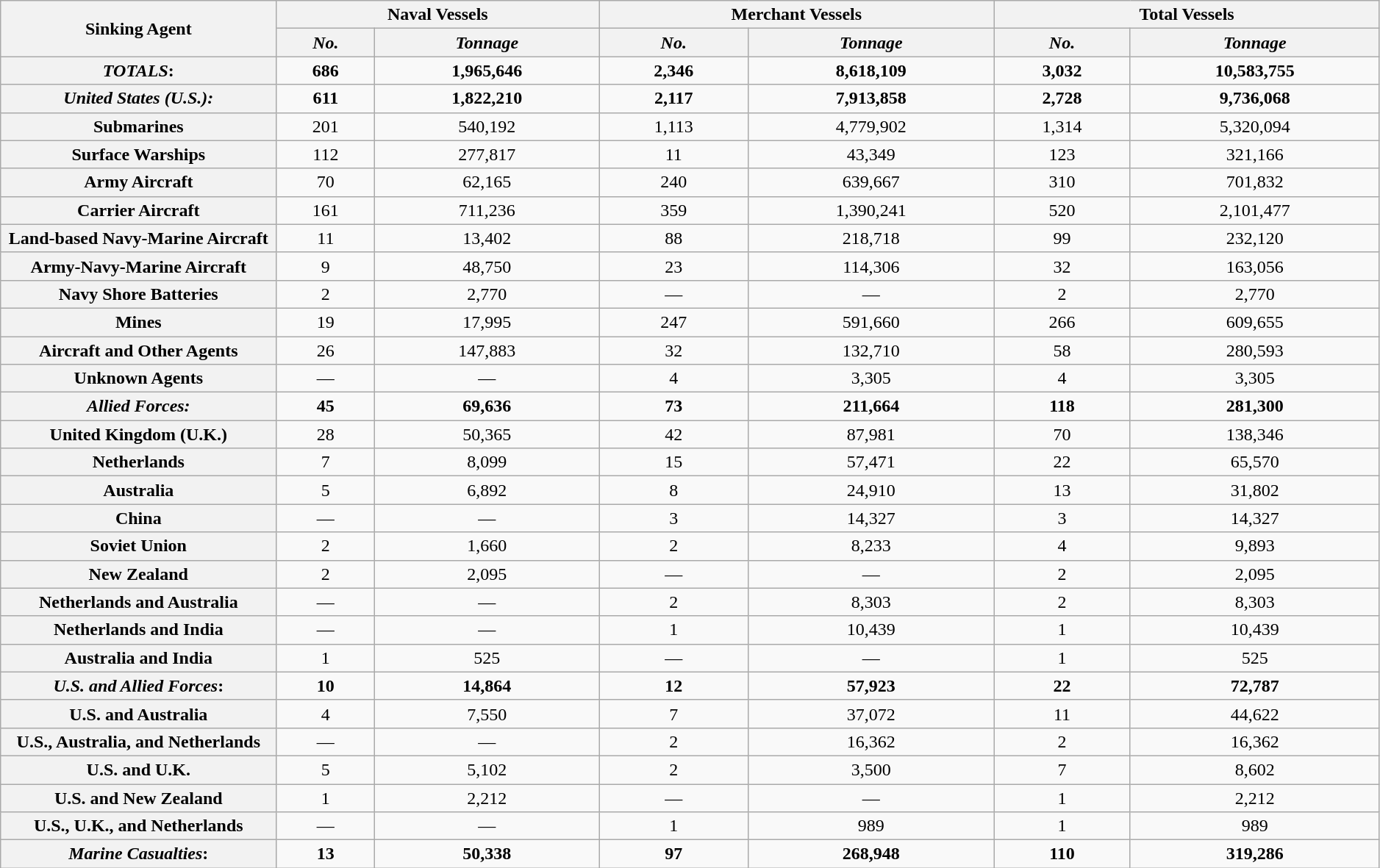<table class="wikitable" style="text-align:center" width=99%>
<tr>
<th rowspan="2" width="20%">Sinking Agent</th>
<th colspan="2" align="center">Naval Vessels</th>
<th colspan="2" align="center">Merchant Vessels</th>
<th colspan="2" align="center">Total Vessels</th>
</tr>
<tr>
<th align="center"><em>No.</em></th>
<th align="center"><em>Tonnage</em></th>
<th align="center"><em>No.</em></th>
<th align="center"><em>Tonnage</em></th>
<th align="center"><em>No.</em></th>
<th align="center"><em>Tonnage</em></th>
</tr>
<tr>
<th><strong><em>TOTALS</em></strong>:</th>
<td><strong>686</strong></td>
<td><strong>1,965,646</strong></td>
<td><strong>2,346</strong></td>
<td><strong>8,618,109</strong></td>
<td><strong>3,032</strong></td>
<td><strong>10,583,755</strong></td>
</tr>
<tr>
<th><strong><em>United States (U.S.):</em></strong></th>
<td><strong>611</strong></td>
<td><strong>1,822,210</strong></td>
<td><strong>2,117</strong></td>
<td><strong>7,913,858</strong></td>
<td><strong>2,728</strong></td>
<td><strong>9,736,068</strong></td>
</tr>
<tr>
<th>Submarines</th>
<td>201</td>
<td>540,192</td>
<td>1,113</td>
<td>4,779,902</td>
<td>1,314</td>
<td>5,320,094</td>
</tr>
<tr>
<th>Surface Warships</th>
<td>112</td>
<td>277,817</td>
<td>11</td>
<td>43,349</td>
<td>123</td>
<td>321,166</td>
</tr>
<tr>
<th>Army Aircraft</th>
<td>70</td>
<td>62,165</td>
<td>240</td>
<td>639,667</td>
<td>310</td>
<td>701,832</td>
</tr>
<tr>
<th>Carrier Aircraft</th>
<td>161</td>
<td>711,236</td>
<td>359</td>
<td>1,390,241</td>
<td>520</td>
<td>2,101,477</td>
</tr>
<tr>
<th>Land-based Navy-Marine Aircraft</th>
<td>11</td>
<td>13,402</td>
<td>88</td>
<td>218,718</td>
<td>99</td>
<td>232,120</td>
</tr>
<tr>
<th>Army-Navy-Marine Aircraft</th>
<td>9</td>
<td>48,750</td>
<td>23</td>
<td>114,306</td>
<td>32</td>
<td>163,056</td>
</tr>
<tr>
<th>Navy Shore Batteries</th>
<td>2</td>
<td>2,770</td>
<td>—</td>
<td>—</td>
<td>2</td>
<td>2,770</td>
</tr>
<tr>
<th>Mines</th>
<td>19</td>
<td>17,995</td>
<td>247</td>
<td>591,660</td>
<td>266</td>
<td>609,655</td>
</tr>
<tr>
<th>Aircraft and Other Agents</th>
<td>26</td>
<td>147,883</td>
<td>32</td>
<td>132,710</td>
<td>58</td>
<td>280,593</td>
</tr>
<tr>
<th>Unknown Agents</th>
<td>—</td>
<td>—</td>
<td>4</td>
<td>3,305</td>
<td>4</td>
<td>3,305</td>
</tr>
<tr>
<th><strong><em>Allied Forces:</em></strong></th>
<td><strong>45</strong></td>
<td><strong>69,636</strong></td>
<td><strong>73</strong></td>
<td><strong>211,664</strong></td>
<td><strong>118</strong></td>
<td><strong>281,300</strong></td>
</tr>
<tr>
<th>United Kingdom (U.K.)</th>
<td>28</td>
<td>50,365</td>
<td>42</td>
<td>87,981</td>
<td>70</td>
<td>138,346</td>
</tr>
<tr>
<th>Netherlands</th>
<td>7</td>
<td>8,099</td>
<td>15</td>
<td>57,471</td>
<td>22</td>
<td>65,570</td>
</tr>
<tr>
<th>Australia</th>
<td>5</td>
<td>6,892</td>
<td>8</td>
<td>24,910</td>
<td>13</td>
<td>31,802</td>
</tr>
<tr>
<th>China</th>
<td>—</td>
<td>—</td>
<td>3</td>
<td>14,327</td>
<td>3</td>
<td>14,327</td>
</tr>
<tr>
<th>Soviet Union</th>
<td>2</td>
<td>1,660</td>
<td>2</td>
<td>8,233</td>
<td>4</td>
<td>9,893</td>
</tr>
<tr>
<th>New Zealand</th>
<td>2</td>
<td>2,095</td>
<td>—</td>
<td>—</td>
<td>2</td>
<td>2,095</td>
</tr>
<tr>
<th>Netherlands and Australia</th>
<td>—</td>
<td>—</td>
<td>2</td>
<td>8,303</td>
<td>2</td>
<td>8,303</td>
</tr>
<tr>
<th>Netherlands and India</th>
<td>—</td>
<td>—</td>
<td>1</td>
<td>10,439</td>
<td>1</td>
<td>10,439</td>
</tr>
<tr>
<th>Australia and India</th>
<td>1</td>
<td>525</td>
<td>—</td>
<td>—</td>
<td>1</td>
<td>525</td>
</tr>
<tr>
<th><strong><em>U.S. and Allied Forces</em></strong>:</th>
<td><strong>10</strong></td>
<td><strong>14,864</strong></td>
<td><strong>12</strong></td>
<td><strong>57,923</strong></td>
<td><strong>22</strong></td>
<td><strong>72,787</strong></td>
</tr>
<tr>
<th>U.S. and Australia</th>
<td>4</td>
<td>7,550</td>
<td>7</td>
<td>37,072</td>
<td>11</td>
<td>44,622</td>
</tr>
<tr>
<th>U.S., Australia, and Netherlands</th>
<td>—</td>
<td>—</td>
<td>2</td>
<td>16,362</td>
<td>2</td>
<td>16,362</td>
</tr>
<tr>
<th>U.S. and U.K.</th>
<td>5</td>
<td>5,102</td>
<td>2</td>
<td>3,500</td>
<td>7</td>
<td>8,602</td>
</tr>
<tr>
<th>U.S. and New Zealand</th>
<td>1</td>
<td>2,212</td>
<td>—</td>
<td>—</td>
<td>1</td>
<td>2,212</td>
</tr>
<tr>
<th>U.S., U.K., and Netherlands</th>
<td>—</td>
<td>—</td>
<td>1</td>
<td>989</td>
<td>1</td>
<td>989</td>
</tr>
<tr>
<th><strong><em>Marine Casualties</em></strong>:</th>
<td><strong>13</strong></td>
<td><strong>50,338</strong></td>
<td><strong>97</strong></td>
<td><strong>268,948</strong></td>
<td><strong>110</strong></td>
<td><strong>319,286</strong></td>
</tr>
</table>
